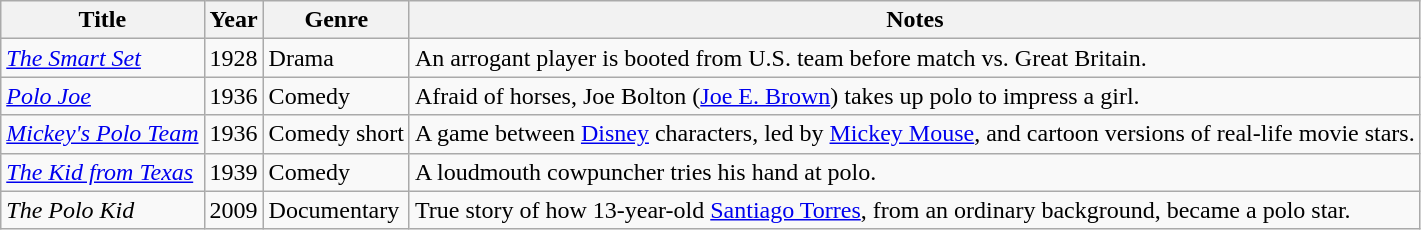<table class="wikitable sortable">
<tr>
<th>Title</th>
<th>Year</th>
<th>Genre</th>
<th>Notes</th>
</tr>
<tr>
<td><em><a href='#'>The Smart Set</a></em></td>
<td>1928</td>
<td>Drama</td>
<td>An arrogant player is booted from U.S. team before match vs. Great Britain.</td>
</tr>
<tr>
<td><em><a href='#'>Polo Joe</a></em></td>
<td>1936</td>
<td>Comedy</td>
<td>Afraid of horses, Joe Bolton (<a href='#'>Joe E. Brown</a>) takes up polo to impress a girl.</td>
</tr>
<tr>
<td><em><a href='#'>Mickey's Polo Team</a></em></td>
<td>1936</td>
<td>Comedy short</td>
<td>A game between <a href='#'>Disney</a> characters, led by <a href='#'>Mickey Mouse</a>, and cartoon versions of real-life movie stars.</td>
</tr>
<tr>
<td><em><a href='#'>The Kid from Texas</a></em></td>
<td>1939</td>
<td>Comedy</td>
<td>A loudmouth cowpuncher tries his hand at polo.</td>
</tr>
<tr>
<td><em>The Polo Kid</em></td>
<td>2009</td>
<td>Documentary</td>
<td>True story of how 13-year-old <a href='#'>Santiago Torres</a>, from an ordinary background, became a polo star.</td>
</tr>
</table>
